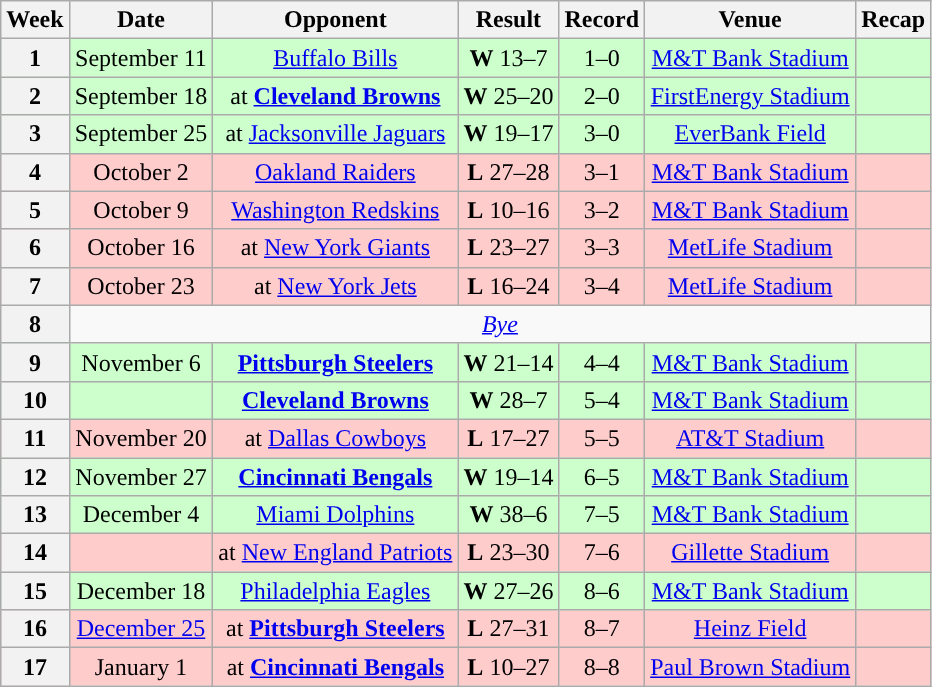<table class="wikitable" style="text-align:center">
<tr>
<th>Week</th>
<th>Date</th>
<th>Opponent</th>
<th>Result</th>
<th>Record</th>
<th>Venue</th>
<th>Recap</th>
</tr>
<tr style="background:#cfc">
<th>1</th>
<td>September 11</td>
<td><a href='#'>Buffalo Bills</a></td>
<td><strong>W</strong> 13–7</td>
<td>1–0</td>
<td><a href='#'>M&T Bank Stadium</a></td>
<td></td>
</tr>
<tr style="background:#cfc">
<th>2</th>
<td>September 18</td>
<td>at <strong><a href='#'>Cleveland Browns</a></strong></td>
<td><strong>W</strong> 25–20</td>
<td>2–0</td>
<td><a href='#'>FirstEnergy Stadium</a></td>
<td></td>
</tr>
<tr style="background:#cfc">
<th>3</th>
<td>September 25</td>
<td>at <a href='#'>Jacksonville Jaguars</a></td>
<td><strong>W</strong> 19–17</td>
<td>3–0</td>
<td><a href='#'>EverBank Field</a></td>
<td></td>
</tr>
<tr style="background:#fcc">
<th>4</th>
<td>October 2</td>
<td><a href='#'>Oakland Raiders</a></td>
<td><strong>L</strong> 27–28</td>
<td>3–1</td>
<td><a href='#'>M&T Bank Stadium</a></td>
<td></td>
</tr>
<tr style="background:#fcc">
<th>5</th>
<td>October 9</td>
<td><a href='#'>Washington Redskins</a></td>
<td><strong>L</strong> 10–16</td>
<td>3–2</td>
<td><a href='#'>M&T Bank Stadium</a></td>
<td></td>
</tr>
<tr style="background:#fcc">
<th>6</th>
<td>October 16</td>
<td>at <a href='#'>New York Giants</a></td>
<td><strong>L</strong> 23–27</td>
<td>3–3</td>
<td><a href='#'>MetLife Stadium</a></td>
<td></td>
</tr>
<tr style="background:#fcc">
<th>7</th>
<td>October 23</td>
<td>at <a href='#'>New York Jets</a></td>
<td><strong>L</strong> 16–24</td>
<td>3–4</td>
<td><a href='#'>MetLife Stadium</a></td>
<td></td>
</tr>
<tr>
<th>8</th>
<td colspan="6"><em><a href='#'>Bye</a></em></td>
</tr>
<tr style="background:#cfc">
<th>9</th>
<td>November 6</td>
<td><strong><a href='#'>Pittsburgh Steelers</a></strong></td>
<td><strong>W</strong> 21–14</td>
<td>4–4</td>
<td><a href='#'>M&T Bank Stadium</a></td>
<td></td>
</tr>
<tr style="background:#cfc">
<th>10</th>
<td></td>
<td><strong><a href='#'>Cleveland Browns</a></strong></td>
<td><strong>W</strong> 28–7</td>
<td>5–4</td>
<td><a href='#'>M&T Bank Stadium</a></td>
<td></td>
</tr>
<tr style="background:#fcc">
<th>11</th>
<td>November 20</td>
<td>at <a href='#'>Dallas Cowboys</a></td>
<td><strong>L</strong> 17–27</td>
<td>5–5</td>
<td><a href='#'>AT&T Stadium</a></td>
<td></td>
</tr>
<tr style="background:#cfc">
<th>12</th>
<td>November 27</td>
<td><strong><a href='#'>Cincinnati Bengals</a></strong></td>
<td><strong>W</strong> 19–14</td>
<td>6–5</td>
<td><a href='#'>M&T Bank Stadium</a></td>
<td></td>
</tr>
<tr style="background:#cfc">
<th>13</th>
<td>December 4</td>
<td><a href='#'>Miami Dolphins</a></td>
<td><strong>W</strong> 38–6</td>
<td>7–5</td>
<td><a href='#'>M&T Bank Stadium</a></td>
<td></td>
</tr>
<tr style="background:#fcc">
<th>14</th>
<td></td>
<td>at <a href='#'>New England Patriots</a></td>
<td><strong>L</strong> 23–30</td>
<td>7–6</td>
<td><a href='#'>Gillette Stadium</a></td>
<td></td>
</tr>
<tr style="background:#cfc">
<th>15</th>
<td>December 18</td>
<td><a href='#'>Philadelphia Eagles</a></td>
<td><strong>W</strong> 27–26</td>
<td>8–6</td>
<td><a href='#'>M&T Bank Stadium</a></td>
<td></td>
</tr>
<tr style="background:#fcc">
<th>16</th>
<td><a href='#'>December 25</a></td>
<td>at <strong><a href='#'>Pittsburgh Steelers</a></strong></td>
<td><strong>L</strong> 27–31</td>
<td>8–7</td>
<td><a href='#'>Heinz Field</a></td>
<td></td>
</tr>
<tr style="background:#fcc">
<th>17</th>
<td>January 1</td>
<td>at <strong><a href='#'>Cincinnati Bengals</a></strong></td>
<td><strong>L</strong> 10–27</td>
<td>8–8</td>
<td><a href='#'>Paul Brown Stadium</a></td>
<td></td>
</tr>
</table>
